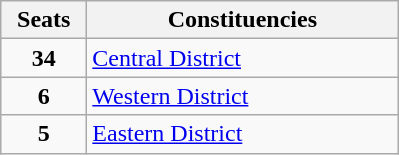<table class="wikitable" style="text-align:left;">
<tr>
<th width="50">Seats</th>
<th width="200">Constituencies</th>
</tr>
<tr>
<td align="center"><strong>34</strong></td>
<td><a href='#'>Central District</a></td>
</tr>
<tr>
<td align="center"><strong>6</strong></td>
<td><a href='#'>Western District</a></td>
</tr>
<tr>
<td align="center"><strong>5</strong></td>
<td><a href='#'>Eastern District</a></td>
</tr>
</table>
